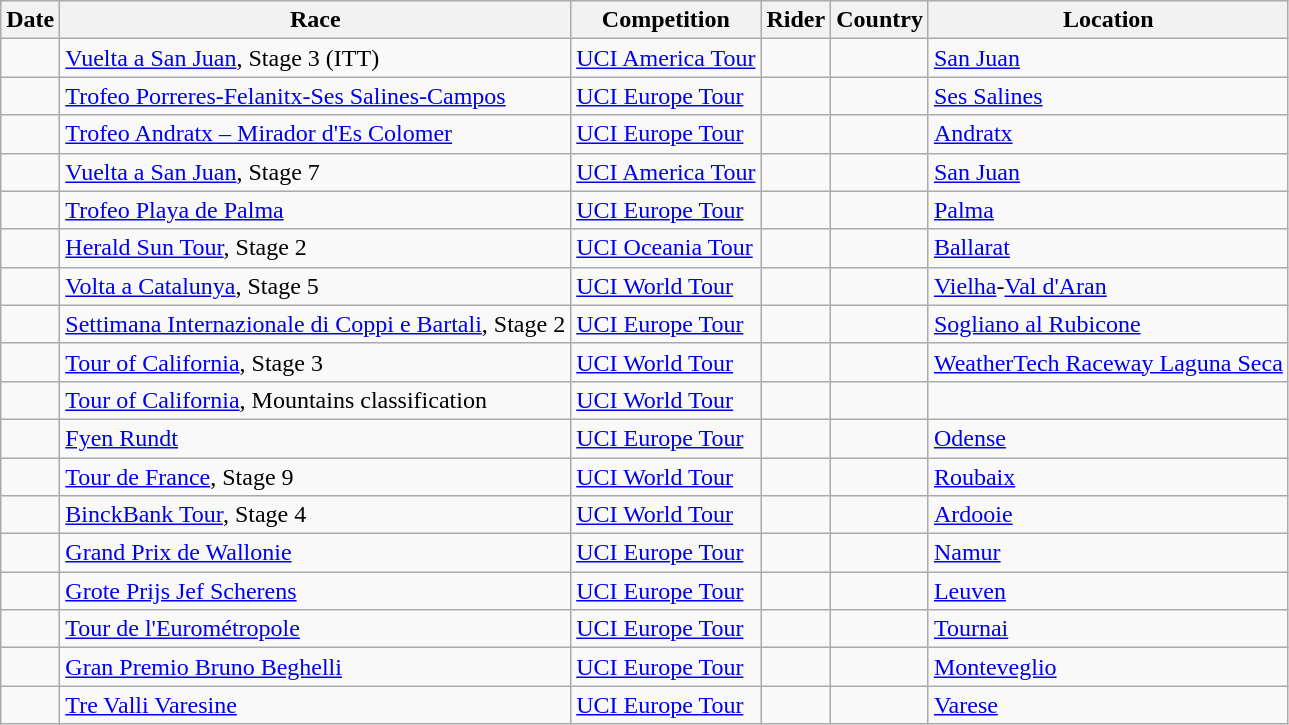<table class="wikitable sortable">
<tr>
<th>Date</th>
<th>Race</th>
<th>Competition</th>
<th>Rider</th>
<th>Country</th>
<th>Location</th>
</tr>
<tr>
<td></td>
<td><a href='#'>Vuelta a San Juan</a>, Stage 3 (ITT)</td>
<td><a href='#'>UCI America Tour</a></td>
<td></td>
<td></td>
<td><a href='#'>San Juan</a></td>
</tr>
<tr>
<td></td>
<td><a href='#'>Trofeo Porreres-Felanitx-Ses Salines-Campos</a></td>
<td><a href='#'>UCI Europe Tour</a></td>
<td></td>
<td></td>
<td><a href='#'>Ses Salines</a></td>
</tr>
<tr>
<td></td>
<td><a href='#'>Trofeo Andratx – Mirador d'Es Colomer</a></td>
<td><a href='#'>UCI Europe Tour</a></td>
<td></td>
<td></td>
<td><a href='#'>Andratx</a></td>
</tr>
<tr>
<td></td>
<td><a href='#'>Vuelta a San Juan</a>, Stage 7</td>
<td><a href='#'>UCI America Tour</a></td>
<td></td>
<td></td>
<td><a href='#'>San Juan</a></td>
</tr>
<tr>
<td></td>
<td><a href='#'>Trofeo Playa de Palma</a></td>
<td><a href='#'>UCI Europe Tour</a></td>
<td></td>
<td></td>
<td><a href='#'>Palma</a></td>
</tr>
<tr>
<td></td>
<td><a href='#'>Herald Sun Tour</a>, Stage 2</td>
<td><a href='#'>UCI Oceania Tour</a></td>
<td></td>
<td></td>
<td><a href='#'>Ballarat</a></td>
</tr>
<tr>
<td></td>
<td><a href='#'>Volta a Catalunya</a>, Stage 5</td>
<td><a href='#'>UCI World Tour</a></td>
<td></td>
<td></td>
<td><a href='#'>Vielha</a>-<a href='#'>Val d'Aran</a></td>
</tr>
<tr>
<td></td>
<td><a href='#'>Settimana Internazionale di Coppi e Bartali</a>, Stage 2</td>
<td><a href='#'>UCI Europe Tour</a></td>
<td></td>
<td></td>
<td><a href='#'>Sogliano al Rubicone</a></td>
</tr>
<tr>
<td></td>
<td><a href='#'>Tour of California</a>, Stage 3</td>
<td><a href='#'>UCI World Tour</a></td>
<td></td>
<td></td>
<td><a href='#'>WeatherTech Raceway Laguna Seca</a></td>
</tr>
<tr>
<td></td>
<td><a href='#'>Tour of California</a>, Mountains classification</td>
<td><a href='#'>UCI World Tour</a></td>
<td></td>
<td></td>
<td></td>
</tr>
<tr>
<td></td>
<td><a href='#'>Fyen Rundt</a></td>
<td><a href='#'>UCI Europe Tour</a></td>
<td></td>
<td></td>
<td><a href='#'>Odense</a></td>
</tr>
<tr>
<td></td>
<td><a href='#'>Tour de France</a>, Stage 9</td>
<td><a href='#'>UCI World Tour</a></td>
<td></td>
<td></td>
<td><a href='#'>Roubaix</a></td>
</tr>
<tr>
<td></td>
<td><a href='#'>BinckBank Tour</a>, Stage 4</td>
<td><a href='#'>UCI World Tour</a></td>
<td></td>
<td></td>
<td><a href='#'>Ardooie</a></td>
</tr>
<tr>
<td></td>
<td><a href='#'>Grand Prix de Wallonie</a></td>
<td><a href='#'>UCI Europe Tour</a></td>
<td></td>
<td></td>
<td><a href='#'>Namur</a></td>
</tr>
<tr>
<td></td>
<td><a href='#'>Grote Prijs Jef Scherens</a></td>
<td><a href='#'>UCI Europe Tour</a></td>
<td></td>
<td></td>
<td><a href='#'>Leuven</a></td>
</tr>
<tr>
<td></td>
<td><a href='#'>Tour de l'Eurométropole</a></td>
<td><a href='#'>UCI Europe Tour</a></td>
<td></td>
<td></td>
<td><a href='#'>Tournai</a></td>
</tr>
<tr>
<td></td>
<td><a href='#'>Gran Premio Bruno Beghelli</a></td>
<td><a href='#'>UCI Europe Tour</a></td>
<td></td>
<td></td>
<td><a href='#'>Monteveglio</a></td>
</tr>
<tr>
<td></td>
<td><a href='#'>Tre Valli Varesine</a></td>
<td><a href='#'>UCI Europe Tour</a></td>
<td></td>
<td></td>
<td><a href='#'>Varese</a></td>
</tr>
</table>
